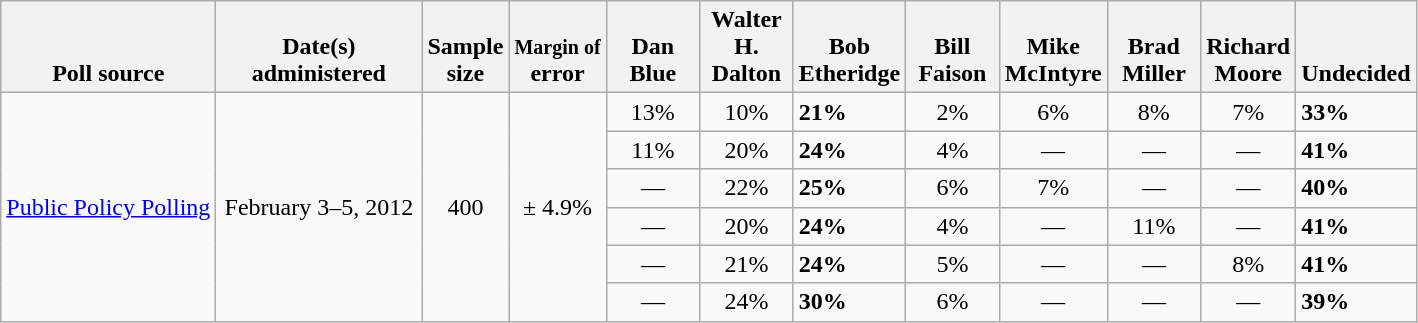<table class="wikitable">
<tr valign= bottom>
<th>Poll source</th>
<th style="width:130px;">Date(s)<br>administered</th>
<th class=small>Sample<br>size</th>
<th><small>Margin of</small><br>error</th>
<th style="width:55px;">Dan<br>Blue</th>
<th style="width:55px;">Walter H.<br>Dalton</th>
<th style="width:55px;">Bob<br>Etheridge</th>
<th style="width:55px;">Bill<br>Faison</th>
<th style="width:55px;">Mike<br>McIntyre</th>
<th style="width:55px;">Brad<br>Miller</th>
<th style="width:55px;">Richard<br>Moore</th>
<th style="width:55px;">Undecided</th>
</tr>
<tr>
<td rowspan = 6><a href='#'>Public Policy Polling</a></td>
<td rowspan = 6 align=center>February 3–5, 2012</td>
<td rowspan = 6 align=center>400</td>
<td rowspan = 6 align=center>± 4.9%</td>
<td align=center>13%</td>
<td align=center>10%</td>
<td><strong>21%</strong></td>
<td align=center>2%</td>
<td align=center>6%</td>
<td align=center>8%</td>
<td align=center>7%</td>
<td><strong>33%</strong></td>
</tr>
<tr>
<td align=center>11%</td>
<td align=center>20%</td>
<td><strong>24%</strong></td>
<td align=center>4%</td>
<td align=center>—</td>
<td align=center>—</td>
<td align=center>—</td>
<td><strong>41%</strong></td>
</tr>
<tr>
<td align=center>—</td>
<td align=center>22%</td>
<td><strong>25%</strong></td>
<td align=center>6%</td>
<td align=center>7%</td>
<td align=center>—</td>
<td align=center>—</td>
<td><strong>40%</strong></td>
</tr>
<tr>
<td align=center>—</td>
<td align=center>20%</td>
<td><strong>24%</strong></td>
<td align=center>4%</td>
<td align=center>—</td>
<td align=center>11%</td>
<td align=center>—</td>
<td><strong>41%</strong></td>
</tr>
<tr>
<td align=center>—</td>
<td align=center>21%</td>
<td><strong>24%</strong></td>
<td align=center>5%</td>
<td align=center>—</td>
<td align=center>—</td>
<td align=center>8%</td>
<td><strong>41%</strong></td>
</tr>
<tr>
<td align=center>—</td>
<td align=center>24%</td>
<td><strong>30%</strong></td>
<td align=center>6%</td>
<td align=center>—</td>
<td align=center>—</td>
<td align=center>—</td>
<td><strong>39%</strong></td>
</tr>
</table>
